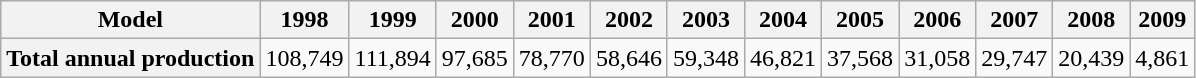<table class="wikitable" style="text-align:center">
<tr>
<th>Model</th>
<th>1998</th>
<th>1999</th>
<th>2000</th>
<th>2001</th>
<th>2002</th>
<th>2003</th>
<th>2004</th>
<th>2005</th>
<th>2006</th>
<th>2007</th>
<th>2008</th>
<th>2009</th>
</tr>
<tr>
<th>Total annual production</th>
<td>108,749</td>
<td>111,894</td>
<td>97,685</td>
<td>78,770</td>
<td>58,646</td>
<td>59,348</td>
<td>46,821</td>
<td>37,568</td>
<td>31,058</td>
<td>29,747</td>
<td>20,439</td>
<td>4,861</td>
</tr>
</table>
